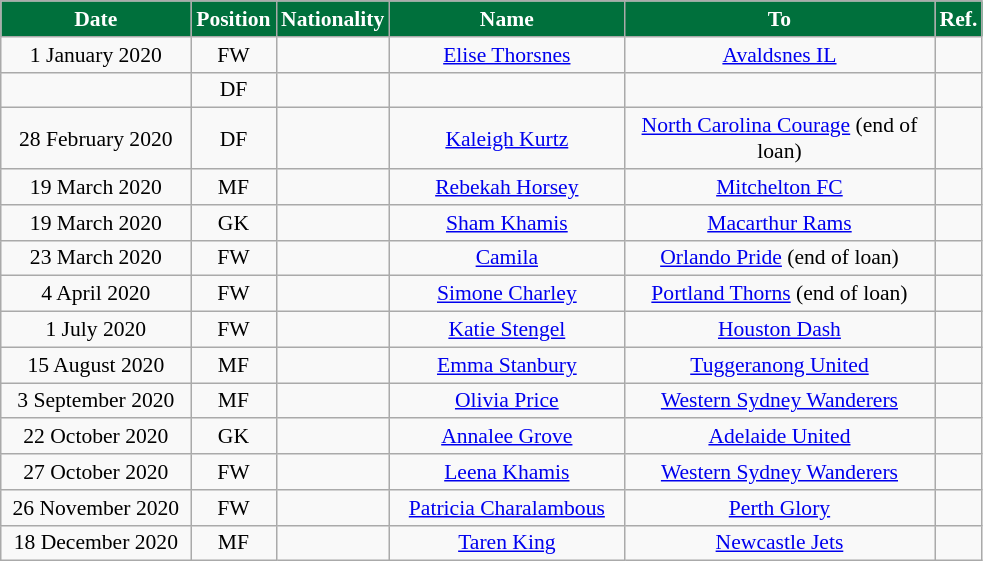<table class="wikitable" style="text-align:center; font-size:90%; ">
<tr>
<th style="background:#00703C; color:#FFFFFF; width:120px;">Date</th>
<th style="background:#00703C; color:#FFFFFF; width:50px;">Position</th>
<th style="background:#00703C; color:#FFFFFF; width:50px;">Nationality</th>
<th style="background:#00703C; color:#FFFFFF; width:150px;">Name</th>
<th style="background:#00703C; color:#FFFFFF; width:200px;">To</th>
<th style="background:#00703C; color:#FFFFFF; width:25px;">Ref.</th>
</tr>
<tr>
<td>1 January 2020</td>
<td>FW</td>
<td></td>
<td><a href='#'>Elise Thorsnes</a></td>
<td> <a href='#'>Avaldsnes IL</a></td>
<td></td>
</tr>
<tr>
<td></td>
<td>DF</td>
<td></td>
<td></td>
<td></td>
<td></td>
</tr>
<tr>
<td>28 February 2020</td>
<td>DF</td>
<td></td>
<td><a href='#'>Kaleigh Kurtz</a></td>
<td><a href='#'>North Carolina Courage</a> (end of loan)</td>
<td></td>
</tr>
<tr>
<td>19 March 2020</td>
<td>MF</td>
<td></td>
<td><a href='#'>Rebekah Horsey</a></td>
<td><a href='#'>Mitchelton FC</a></td>
<td></td>
</tr>
<tr>
<td>19 March 2020</td>
<td>GK</td>
<td></td>
<td><a href='#'>Sham Khamis</a></td>
<td><a href='#'>Macarthur Rams</a></td>
<td></td>
</tr>
<tr>
<td>23 March 2020</td>
<td>FW</td>
<td></td>
<td><a href='#'>Camila</a></td>
<td><a href='#'>Orlando Pride</a> (end of loan)</td>
<td></td>
</tr>
<tr>
<td>4 April 2020</td>
<td>FW</td>
<td></td>
<td><a href='#'>Simone Charley</a></td>
<td><a href='#'>Portland Thorns</a> (end of loan)</td>
<td></td>
</tr>
<tr>
<td>1 July 2020</td>
<td>FW</td>
<td></td>
<td><a href='#'>Katie Stengel</a></td>
<td><a href='#'>Houston Dash</a></td>
<td></td>
</tr>
<tr>
<td>15 August 2020</td>
<td>MF</td>
<td></td>
<td><a href='#'>Emma Stanbury</a></td>
<td><a href='#'>Tuggeranong United</a></td>
<td></td>
</tr>
<tr>
<td>3 September 2020</td>
<td>MF</td>
<td></td>
<td><a href='#'>Olivia Price</a></td>
<td><a href='#'>Western Sydney Wanderers</a></td>
<td></td>
</tr>
<tr>
<td>22 October 2020</td>
<td>GK</td>
<td></td>
<td><a href='#'>Annalee Grove</a></td>
<td><a href='#'>Adelaide United</a></td>
<td></td>
</tr>
<tr>
<td>27 October 2020</td>
<td>FW</td>
<td></td>
<td><a href='#'>Leena Khamis</a></td>
<td><a href='#'>Western Sydney Wanderers</a></td>
<td></td>
</tr>
<tr>
<td>26 November 2020</td>
<td>FW</td>
<td></td>
<td><a href='#'>Patricia Charalambous</a></td>
<td><a href='#'>Perth Glory</a></td>
<td></td>
</tr>
<tr>
<td>18 December 2020</td>
<td>MF</td>
<td></td>
<td><a href='#'>Taren King</a></td>
<td><a href='#'>Newcastle Jets</a></td>
<td></td>
</tr>
</table>
